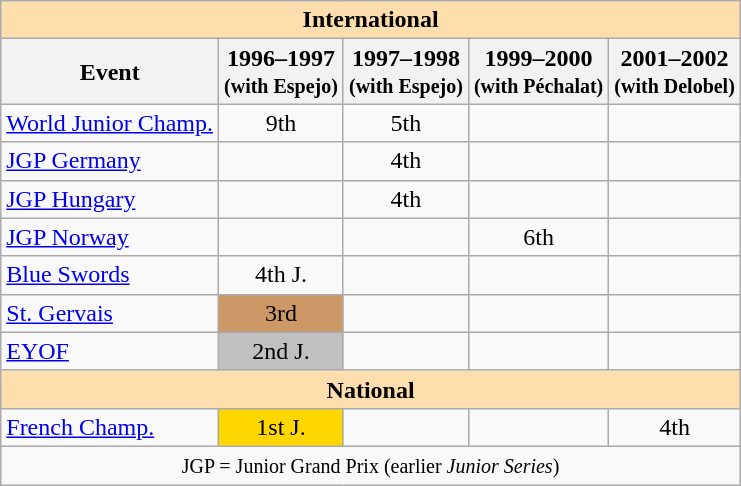<table class="wikitable" style="text-align:center">
<tr>
<th style="background-color: #ffdead; " colspan=5 align=center><strong>International</strong></th>
</tr>
<tr>
<th>Event</th>
<th>1996–1997 <br> <small>(with Espejo)</small></th>
<th>1997–1998 <br> <small>(with Espejo)</small></th>
<th>1999–2000 <br> <small>(with Péchalat)</small></th>
<th>2001–2002 <br> <small>(with Delobel)</small></th>
</tr>
<tr>
<td align=left><a href='#'>World Junior Champ.</a></td>
<td>9th</td>
<td>5th</td>
<td></td>
<td></td>
</tr>
<tr>
<td align=left><a href='#'>JGP Germany</a></td>
<td></td>
<td>4th</td>
<td></td>
<td></td>
</tr>
<tr>
<td align=left><a href='#'>JGP Hungary</a></td>
<td></td>
<td>4th</td>
<td></td>
<td></td>
</tr>
<tr>
<td align=left><a href='#'>JGP Norway</a></td>
<td></td>
<td></td>
<td>6th</td>
<td></td>
</tr>
<tr>
<td align=left><a href='#'>Blue Swords</a></td>
<td>4th J.</td>
<td></td>
<td></td>
<td></td>
</tr>
<tr>
<td align=left><a href='#'>St. Gervais</a></td>
<td bgcolor=cc9966>3rd</td>
<td></td>
<td></td>
<td></td>
</tr>
<tr>
<td align=left><a href='#'>EYOF</a></td>
<td bgcolor=silver>2nd J.</td>
<td></td>
<td></td>
<td></td>
</tr>
<tr>
<th style="background-color: #ffdead; " colspan=7 align=center><strong>National</strong></th>
</tr>
<tr>
<td align=left><a href='#'>French Champ.</a></td>
<td bgcolor=gold>1st J.</td>
<td></td>
<td></td>
<td>4th</td>
</tr>
<tr>
<td colspan=5 align=center><small> JGP = Junior Grand Prix (earlier <em>Junior Series</em>) </small></td>
</tr>
</table>
